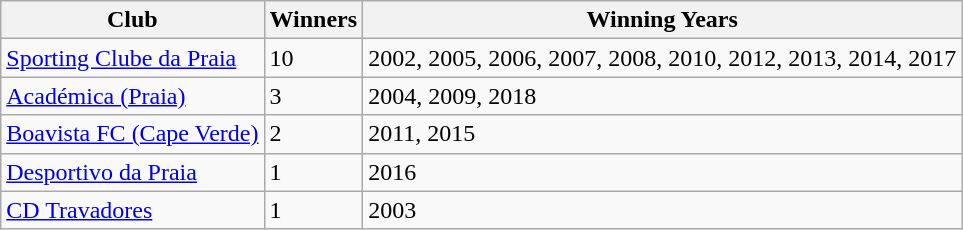<table class="wikitable">
<tr>
<th>Club</th>
<th>Winners</th>
<th>Winning Years</th>
</tr>
<tr>
<td><a href='#'>Sporting Clube da Praia</a></td>
<td>10</td>
<td>2002, 2005, 2006, 2007, 2008, 2010, 2012, 2013, 2014, 2017</td>
</tr>
<tr>
<td><a href='#'>Académica (Praia)</a></td>
<td>3</td>
<td>2004, 2009, 2018</td>
</tr>
<tr>
<td><a href='#'>Boavista FC (Cape Verde)</a></td>
<td>2</td>
<td>2011, 2015</td>
</tr>
<tr>
<td><a href='#'>Desportivo da Praia</a></td>
<td>1</td>
<td>2016</td>
</tr>
<tr>
<td><a href='#'>CD Travadores</a></td>
<td>1</td>
<td>2003</td>
</tr>
</table>
